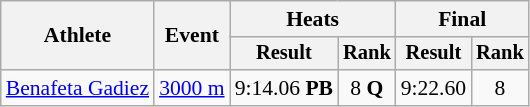<table class="wikitable" style="font-size:90%">
<tr>
<th rowspan=2>Athlete</th>
<th rowspan=2>Event</th>
<th colspan=2>Heats</th>
<th colspan=2>Final</th>
</tr>
<tr style="font-size:95%">
<th>Result</th>
<th>Rank</th>
<th>Result</th>
<th>Rank</th>
</tr>
<tr align=center>
<td align=left><a href='#'>Benafeta Gadiez</a></td>
<td align=left><a href='#'>3000 m</a></td>
<td>9:14.06 <strong>PB</strong></td>
<td>8 <strong>Q</strong></td>
<td>9:22.60</td>
<td>8</td>
</tr>
</table>
